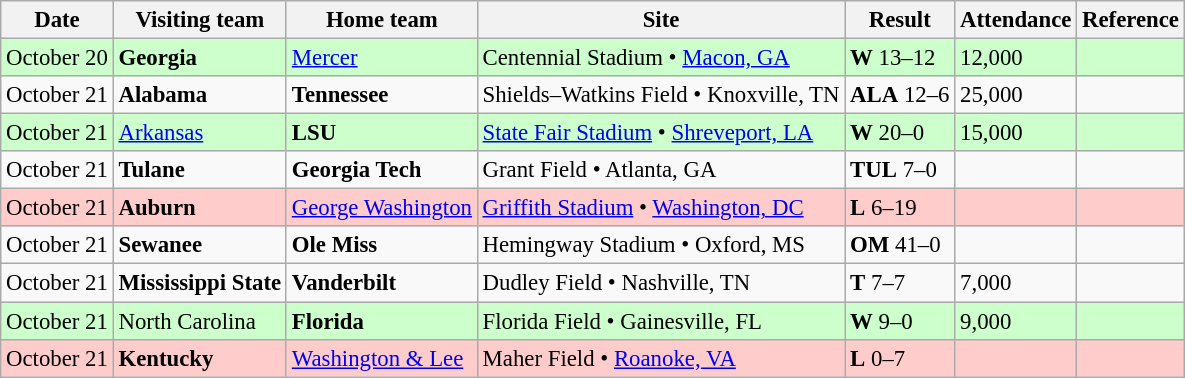<table class="wikitable" style="font-size:95%;">
<tr>
<th>Date</th>
<th>Visiting team</th>
<th>Home team</th>
<th>Site</th>
<th>Result</th>
<th>Attendance</th>
<th class="unsortable">Reference</th>
</tr>
<tr bgcolor=ccffcc>
<td>October 20</td>
<td><strong>Georgia</strong></td>
<td><a href='#'>Mercer</a></td>
<td>Centennial Stadium • <a href='#'>Macon, GA</a></td>
<td><strong>W</strong> 13–12</td>
<td>12,000</td>
<td></td>
</tr>
<tr bgcolor=>
<td>October 21</td>
<td><strong>Alabama</strong></td>
<td><strong>Tennessee</strong></td>
<td>Shields–Watkins Field • Knoxville, TN</td>
<td><strong>ALA</strong> 12–6</td>
<td>25,000</td>
<td></td>
</tr>
<tr bgcolor=ccffcc>
<td>October 21</td>
<td><a href='#'>Arkansas</a></td>
<td><strong>LSU</strong></td>
<td><a href='#'>State Fair Stadium</a> • <a href='#'>Shreveport, LA</a></td>
<td><strong>W</strong> 20–0</td>
<td>15,000</td>
<td></td>
</tr>
<tr bgcolor=>
<td>October 21</td>
<td><strong>Tulane</strong></td>
<td><strong>Georgia Tech</strong></td>
<td>Grant Field • Atlanta, GA</td>
<td><strong>TUL</strong> 7–0</td>
<td></td>
<td></td>
</tr>
<tr bgcolor=ffcccc>
<td>October 21</td>
<td><strong>Auburn</strong></td>
<td><a href='#'>George Washington</a></td>
<td><a href='#'>Griffith Stadium</a> • <a href='#'>Washington, DC</a></td>
<td><strong>L</strong> 6–19</td>
<td></td>
<td></td>
</tr>
<tr bgcolor=>
<td>October 21</td>
<td><strong>Sewanee</strong></td>
<td><strong>Ole Miss</strong></td>
<td>Hemingway Stadium • Oxford, MS</td>
<td><strong>OM</strong> 41–0</td>
<td></td>
<td></td>
</tr>
<tr bgcolor=>
<td>October 21</td>
<td><strong>Mississippi State</strong></td>
<td><strong>Vanderbilt</strong></td>
<td>Dudley Field • Nashville, TN</td>
<td><strong>T</strong> 7–7</td>
<td>7,000</td>
<td></td>
</tr>
<tr bgcolor=ccffcc>
<td>October 21</td>
<td>North Carolina</td>
<td><strong>Florida</strong></td>
<td>Florida Field • Gainesville, FL</td>
<td><strong>W</strong> 9–0</td>
<td>9,000</td>
<td></td>
</tr>
<tr bgcolor=ffcccc>
<td>October 21</td>
<td><strong>Kentucky</strong></td>
<td><a href='#'>Washington & Lee</a></td>
<td>Maher Field • <a href='#'>Roanoke, VA</a></td>
<td><strong>L</strong> 0–7</td>
<td></td>
<td></td>
</tr>
</table>
